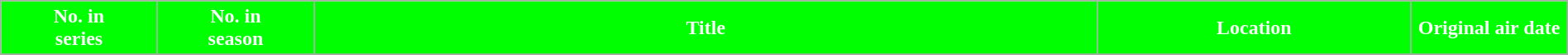<table class="wikitable plainrowheaders" style="width:100%;">
<tr>
<th style="width:10%; background:#00FF00; color:#fff;">No. in<br>series </th>
<th style="width:10%; background:#00FF00; color:#fff;">No. in<br>season </th>
<th style="width:50%; background:#00FF00; color:#fff;">Title</th>
<th style="width:20%; background:#00FF00; color:#fff;">Location</th>
<th style="width:20%; background:#00FF00; color:#fff;">Original air date</th>
</tr>
<tr>
</tr>
</table>
